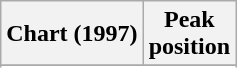<table class="wikitable sortable plainrowheaders" style="text-align:center">
<tr>
<th scope="col">Chart (1997)</th>
<th scope="col">Peak<br>position</th>
</tr>
<tr>
</tr>
<tr>
</tr>
<tr>
</tr>
<tr>
</tr>
</table>
